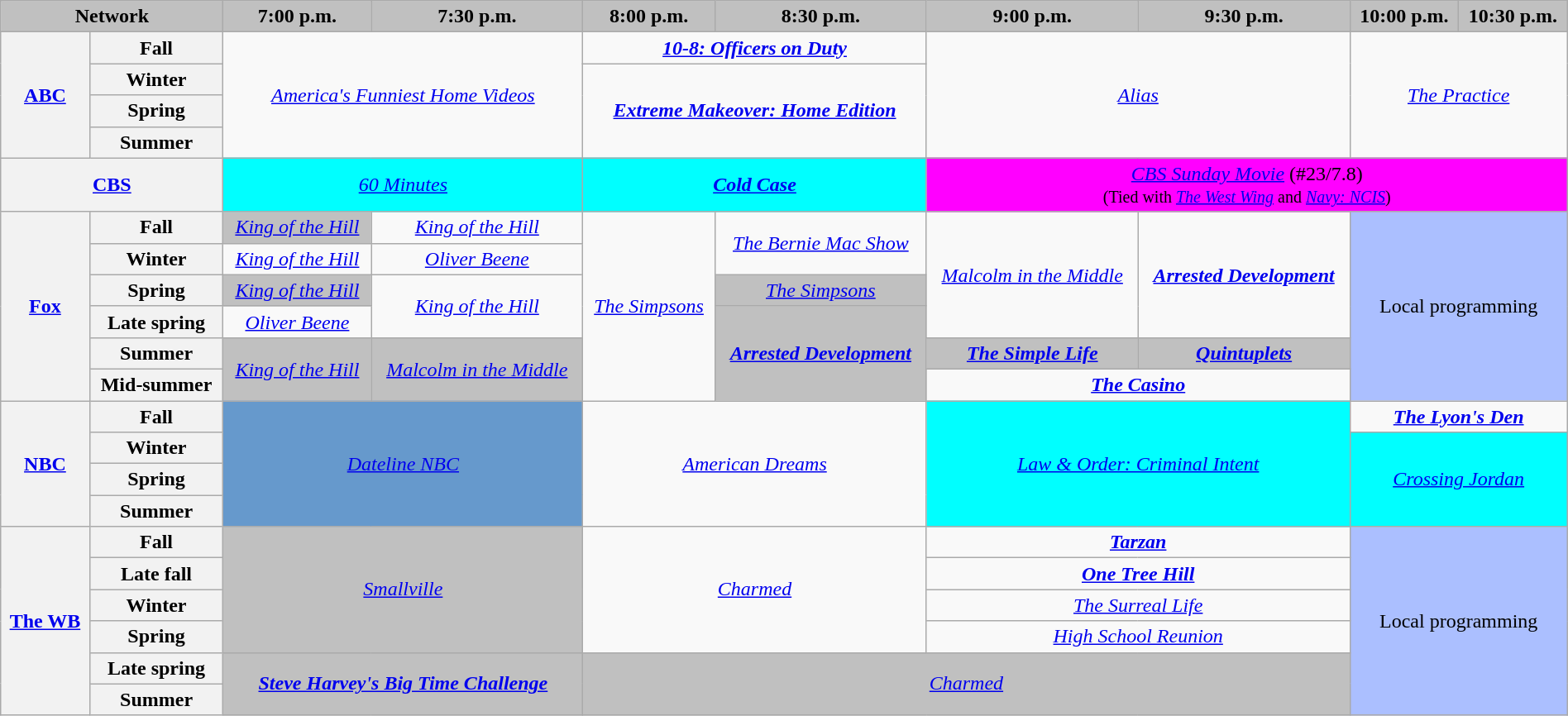<table class="wikitable" style="width:100%;margin-right:0;text-align:center">
<tr>
<th colspan="2" style="background-color:#C0C0C0">Network</th>
<th style="background-color:#C0C0C0;text-align:center">7:00 p.m.</th>
<th style="background-color:#C0C0C0;text-align:center">7:30 p.m.</th>
<th style="background-color:#C0C0C0;text-align:center">8:00 p.m.</th>
<th style="background-color:#C0C0C0;text-align:center">8:30 p.m.</th>
<th style="background-color:#C0C0C0;text-align:center">9:00 p.m.</th>
<th style="background-color:#C0C0C0;text-align:center">9:30 p.m.</th>
<th style="background-color:#C0C0C0;text-align:center">10:00 p.m.</th>
<th style="background-color:#C0C0C0;text-align:center">10:30 p.m.</th>
</tr>
<tr>
<th rowspan="4"><a href='#'>ABC</a></th>
<th>Fall</th>
<td colspan="2" rowspan="4"><em><a href='#'>America's Funniest Home Videos</a></em></td>
<td colspan="2"><strong><em><a href='#'>10-8: Officers on Duty</a></em></strong></td>
<td colspan="2" rowspan="4"><em><a href='#'>Alias</a></em></td>
<td colspan="2" rowspan="4"><em><a href='#'>The Practice</a></em></td>
</tr>
<tr>
<th>Winter</th>
<td colspan="2" rowspan="3"><strong><em><a href='#'>Extreme Makeover: Home Edition</a></em></strong></td>
</tr>
<tr>
<th>Spring</th>
</tr>
<tr>
<th>Summer</th>
</tr>
<tr>
<th colspan="2"><a href='#'>CBS</a></th>
<td colspan="2" style="background:cyan;"><em><a href='#'>60 Minutes</a></em> </td>
<td colspan="2" style="background:cyan;"><strong><em><a href='#'>Cold Case</a></em></strong> </td>
<td colspan="4" style="background:magenta;"><em><a href='#'>CBS Sunday Movie</a></em> (#23/7.8)<br><small>(Tied with <em><a href='#'>The West Wing</a></em> and <em><a href='#'>Navy: NCIS</a></em>)</small></td>
</tr>
<tr>
<th rowspan="6"><a href='#'>Fox</a></th>
<th>Fall</th>
<td style="background:#C0C0C0;"><em><a href='#'>King of the Hill</a></em>  </td>
<td><em><a href='#'>King of the Hill</a></em></td>
<td rowspan="6"><em><a href='#'>The Simpsons</a></em></td>
<td rowspan="2"><em><a href='#'>The Bernie Mac Show</a></em></td>
<td rowspan="4"><em><a href='#'>Malcolm in the Middle</a></em></td>
<td rowspan="4"><strong><em><a href='#'>Arrested Development</a></em></strong></td>
<td style="background-color:#abbfff;" rowspan="6" colspan="2">Local programming</td>
</tr>
<tr>
<th>Winter</th>
<td><em><a href='#'>King of the Hill</a></em></td>
<td><em><a href='#'>Oliver Beene</a></em></td>
</tr>
<tr>
<th>Spring</th>
<td style="background:#C0C0C0;"><em><a href='#'>King of the Hill</a></em> </td>
<td rowspan="2"><em><a href='#'>King of the Hill</a></em></td>
<td style="background:#C0C0C0;"><em><a href='#'>The Simpsons</a></em> </td>
</tr>
<tr>
<th>Late spring</th>
<td><em><a href='#'>Oliver Beene</a></em></td>
<td rowspan="3" style="background:#C0C0C0;"><strong><em><a href='#'>Arrested Development</a></em></strong> </td>
</tr>
<tr>
<th>Summer</th>
<td rowspan="2" style="background:#C0C0C0;"><em><a href='#'>King of the Hill</a></em> </td>
<td rowspan="2" style="background:#C0C0C0;"><em><a href='#'>Malcolm in the Middle</a></em> </td>
<td style="background:#C0C0C0;"><strong><em><a href='#'>The Simple Life</a></em></strong> </td>
<td style="background:#C0C0C0;"><strong><em><a href='#'>Quintuplets</a></em></strong> </td>
</tr>
<tr>
<th>Mid-summer</th>
<td colspan="2"><strong><em><a href='#'>The Casino</a></em></strong></td>
</tr>
<tr>
<th rowspan="4"><a href='#'>NBC</a></th>
<th>Fall</th>
<td colspan="2" rowspan="4" style="background:#6699CC;"><em><a href='#'>Dateline NBC</a></em></td>
<td colspan="2" rowspan="4"><em><a href='#'>American Dreams</a></em></td>
<td colspan="2" rowspan="4" style="background:cyan;"><em><a href='#'>Law & Order: Criminal Intent</a></em> </td>
<td colspan="2"><strong><em><a href='#'>The Lyon's Den</a></em></strong></td>
</tr>
<tr>
<th>Winter</th>
<td colspan="2" rowspan="3" style="background:cyan;"><em><a href='#'>Crossing Jordan</a></em> </td>
</tr>
<tr>
<th>Spring</th>
</tr>
<tr>
<th>Summer</th>
</tr>
<tr>
<th rowspan="6"><a href='#'>The WB</a></th>
<th>Fall</th>
<td colspan="2" rowspan="4" style="background:#C0C0C0;"><em><a href='#'>Smallville</a></em> </td>
<td colspan="2" rowspan="4"><em><a href='#'>Charmed</a></em></td>
<td colspan="2"><strong><em><a href='#'>Tarzan</a></em></strong></td>
<td colspan="2" rowspan="6" style="background:#abbfff;">Local programming</td>
</tr>
<tr>
<th>Late fall</th>
<td colspan="2"><strong><em><a href='#'>One Tree Hill</a></em></strong></td>
</tr>
<tr>
<th>Winter</th>
<td colspan="2"><em><a href='#'>The Surreal Life</a></em></td>
</tr>
<tr>
<th>Spring</th>
<td colspan="2"><em><a href='#'>High School Reunion</a></em></td>
</tr>
<tr>
<th>Late spring</th>
<td colspan="2" rowspan="2" style="background:#C0C0C0;"><strong><em><a href='#'>Steve Harvey's Big Time Challenge</a></em></strong> </td>
<td colspan="4" rowspan="2" style="background:#C0C0C0;"><em><a href='#'>Charmed</a></em> </td>
</tr>
<tr>
<th>Summer</th>
</tr>
</table>
